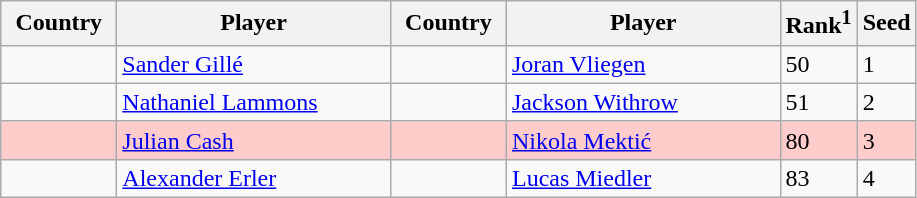<table class="sortable wikitable">
<tr>
<th width="70">Country</th>
<th width="175">Player</th>
<th width="70">Country</th>
<th width="175">Player</th>
<th>Rank<sup>1</sup></th>
<th>Seed</th>
</tr>
<tr>
<td></td>
<td><a href='#'>Sander Gillé</a></td>
<td></td>
<td><a href='#'>Joran Vliegen</a></td>
<td>50</td>
<td>1</td>
</tr>
<tr>
<td></td>
<td><a href='#'>Nathaniel Lammons</a></td>
<td></td>
<td><a href='#'>Jackson Withrow</a></td>
<td>51</td>
<td>2</td>
</tr>
<tr bgcolor=#fcc>
<td></td>
<td><a href='#'>Julian Cash</a></td>
<td></td>
<td><a href='#'>Nikola Mektić</a></td>
<td>80</td>
<td>3</td>
</tr>
<tr>
<td></td>
<td><a href='#'>Alexander Erler</a></td>
<td></td>
<td><a href='#'>Lucas Miedler</a></td>
<td>83</td>
<td>4</td>
</tr>
</table>
